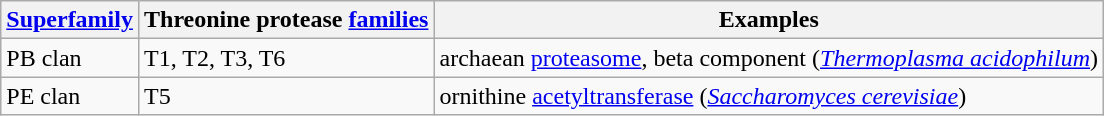<table class="wikitable">
<tr>
<th><a href='#'>Superfamily</a></th>
<th>Threonine protease <a href='#'>families</a></th>
<th>Examples</th>
</tr>
<tr>
<td>PB clan</td>
<td>T1, T2, T3, T6</td>
<td>archaean <a href='#'>proteasome</a>, beta component (<em><a href='#'>Thermoplasma acidophilum</a></em>)</td>
</tr>
<tr>
<td>PE clan</td>
<td>T5</td>
<td>ornithine <a href='#'>acetyltransferase</a> (<em><a href='#'>Saccharomyces cerevisiae</a></em>)</td>
</tr>
</table>
